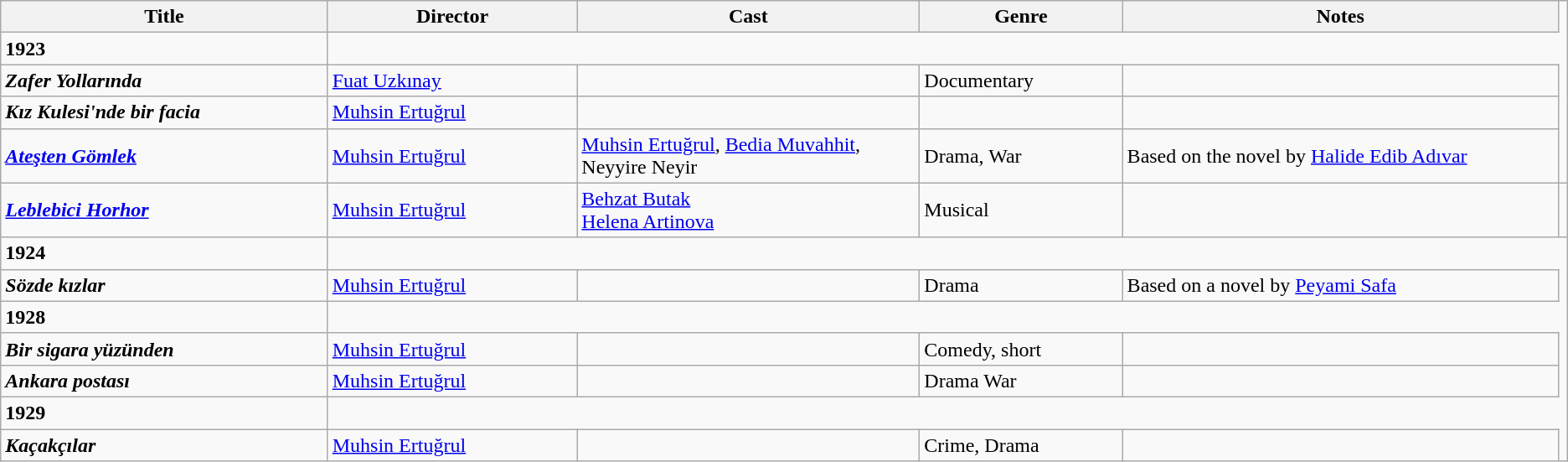<table class="wikitable">
<tr>
<th width=21%>Title</th>
<th width=16%>Director</th>
<th width=22%>Cast</th>
<th width=13%>Genre</th>
<th width=28%>Notes</th>
</tr>
<tr>
<td><strong>1923</strong></td>
</tr>
<tr>
<td><strong><em>Zafer Yollarında</em></strong></td>
<td><a href='#'>Fuat Uzkınay</a></td>
<td></td>
<td>Documentary</td>
<td></td>
</tr>
<tr>
<td><strong><em>Kız Kulesi'nde bir facia</em></strong>  <br></td>
<td><a href='#'>Muhsin Ertuğrul</a></td>
<td></td>
<td></td>
<td></td>
</tr>
<tr>
<td><strong><em><a href='#'>Ateşten Gömlek</a></em></strong>  <br></td>
<td><a href='#'>Muhsin Ertuğrul</a></td>
<td><a href='#'>Muhsin Ertuğrul</a>, <a href='#'>Bedia Muvahhit</a>, Neyyire Neyir</td>
<td>Drama, War</td>
<td>Based on the novel by <a href='#'>Halide Edib Adıvar</a></td>
</tr>
<tr>
<td><strong><em><a href='#'>Leblebici Horhor</a></em></strong></td>
<td><a href='#'>Muhsin Ertuğrul</a></td>
<td><a href='#'>Behzat Butak</a> <br> <a href='#'>Helena Artinova</a></td>
<td>Musical</td>
<td> </td>
<td></td>
</tr>
<tr>
<td><strong>1924</strong></td>
</tr>
<tr>
<td><strong><em>Sözde kızlar</em></strong>  <br></td>
<td><a href='#'>Muhsin Ertuğrul</a></td>
<td></td>
<td>Drama</td>
<td>Based on a novel by <a href='#'>Peyami Safa</a></td>
</tr>
<tr>
<td><strong>1928</strong></td>
</tr>
<tr>
<td><strong><em>Bir sigara yüzünden</em></strong>  <br></td>
<td><a href='#'>Muhsin Ertuğrul</a></td>
<td></td>
<td>Comedy, short</td>
<td></td>
</tr>
<tr>
<td><strong><em>Ankara postası</em></strong>  <br></td>
<td><a href='#'>Muhsin Ertuğrul</a></td>
<td></td>
<td>Drama War</td>
<td></td>
</tr>
<tr>
<td><strong>1929</strong></td>
</tr>
<tr>
<td><strong><em>Kaçakçılar</em></strong>  <br></td>
<td><a href='#'>Muhsin Ertuğrul</a></td>
<td></td>
<td>Crime, Drama</td>
<td></td>
</tr>
</table>
